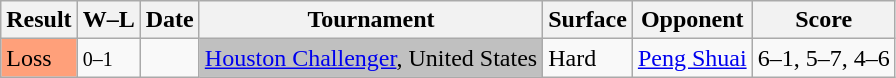<table class="sortable wikitable">
<tr>
<th>Result</th>
<th class="unsortable">W–L</th>
<th>Date</th>
<th>Tournament</th>
<th>Surface</th>
<th>Opponent</th>
<th class="unsortable">Score</th>
</tr>
<tr>
<td bgcolor=FFA07A>Loss</td>
<td><small>0–1</small></td>
<td><a href='#'></a></td>
<td bgcolor=silver><a href='#'>Houston Challenger</a>, United States</td>
<td>Hard</td>
<td> <a href='#'>Peng Shuai</a></td>
<td>6–1, 5–7, 4–6</td>
</tr>
</table>
